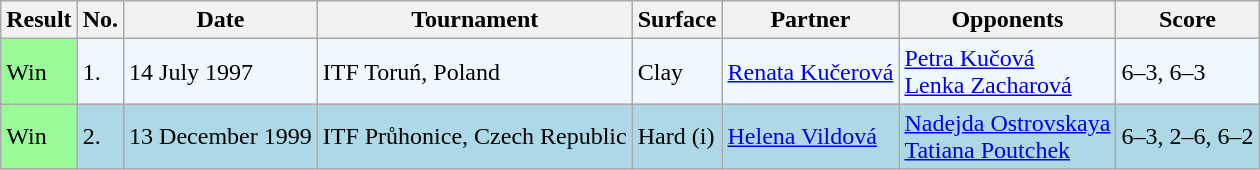<table class="sortable wikitable">
<tr>
<th>Result</th>
<th>No.</th>
<th>Date</th>
<th>Tournament</th>
<th>Surface</th>
<th>Partner</th>
<th>Opponents</th>
<th class="unsortable">Score</th>
</tr>
<tr style="background:#f0f8ff;">
<td style="background:#98fb98;">Win</td>
<td>1.</td>
<td>14 July 1997</td>
<td>ITF Toruń, Poland</td>
<td>Clay</td>
<td> <a href='#'>Renata Kučerová</a></td>
<td> <a href='#'>Petra Kučová</a> <br>  <a href='#'>Lenka Zacharová</a></td>
<td>6–3, 6–3</td>
</tr>
<tr style="background:lightblue;">
<td style="background:#98fb98;">Win</td>
<td>2.</td>
<td>13 December 1999</td>
<td>ITF Průhonice, Czech Republic</td>
<td>Hard (i)</td>
<td> <a href='#'>Helena Vildová</a></td>
<td> <a href='#'>Nadejda Ostrovskaya</a> <br>  <a href='#'>Tatiana Poutchek</a></td>
<td>6–3, 2–6, 6–2</td>
</tr>
</table>
